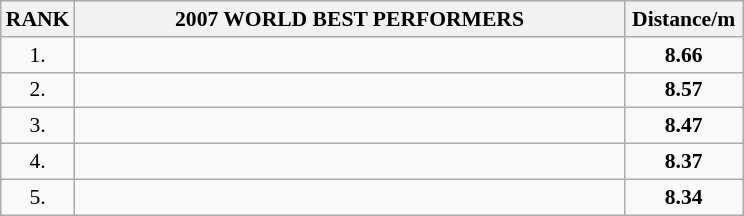<table class="wikitable" style="border-collapse: collapse; font-size: 90%;">
<tr>
<th>RANK</th>
<th align="center" style="width: 25em">2007 WORLD BEST PERFORMERS</th>
<th align="center" style="width: 5em">Distance/m</th>
</tr>
<tr>
<td align="center">1.</td>
<td></td>
<td align="center"><strong>8.66</strong></td>
</tr>
<tr>
<td align="center">2.</td>
<td></td>
<td align="center"><strong>8.57</strong></td>
</tr>
<tr>
<td align="center">3.</td>
<td></td>
<td align="center"><strong>8.47</strong></td>
</tr>
<tr>
<td align="center">4.</td>
<td></td>
<td align="center"><strong>8.37</strong></td>
</tr>
<tr>
<td align="center">5.</td>
<td></td>
<td align="center"><strong>8.34</strong></td>
</tr>
</table>
